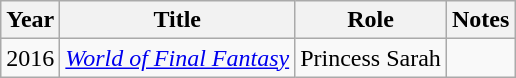<table class="wikitable">
<tr>
<th>Year</th>
<th>Title</th>
<th>Role</th>
<th>Notes</th>
</tr>
<tr>
<td>2016</td>
<td><em><a href='#'>World of Final Fantasy</a></em></td>
<td>Princess Sarah</td>
<td></td>
</tr>
</table>
